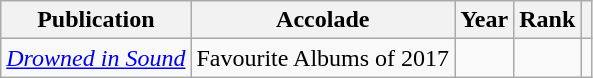<table class="sortable wikitable">
<tr>
<th>Publication</th>
<th>Accolade</th>
<th>Year</th>
<th>Rank</th>
<th class="unsortable"></th>
</tr>
<tr>
<td><em><a href='#'>Drowned in Sound</a></em></td>
<td>Favourite Albums of 2017</td>
<td></td>
<td></td>
<td></td>
</tr>
</table>
